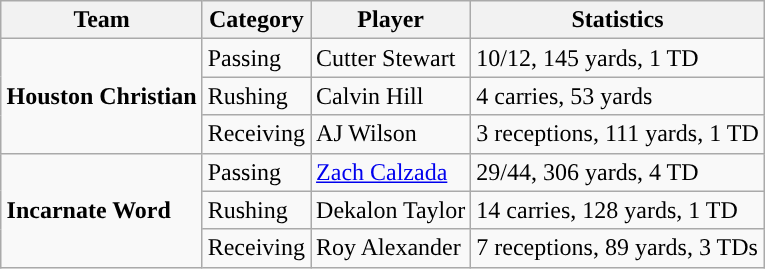<table class="wikitable" style="float: right;">
<tr>
<th>Team</th>
<th>Category</th>
<th>Player</th>
<th>Statistics</th>
</tr>
<tr>
<td rowspan=3><strong>Houston Christian</strong></td>
<td>Passing</td>
<td>Cutter Stewart</td>
<td>10/12, 145 yards, 1 TD</td>
</tr>
<tr>
<td>Rushing</td>
<td>Calvin Hill</td>
<td>4 carries, 53 yards</td>
</tr>
<tr>
<td>Receiving</td>
<td>AJ Wilson</td>
<td>3 receptions, 111 yards, 1 TD</td>
</tr>
<tr>
<td rowspan=3><strong>Incarnate Word</strong></td>
<td>Passing</td>
<td><a href='#'>Zach Calzada</a></td>
<td>29/44, 306 yards, 4 TD</td>
</tr>
<tr>
<td>Rushing</td>
<td>Dekalon Taylor</td>
<td>14 carries, 128 yards, 1 TD</td>
</tr>
<tr>
<td>Receiving</td>
<td>Roy Alexander</td>
<td>7 receptions, 89 yards, 3 TDs</td>
</tr>
</table>
